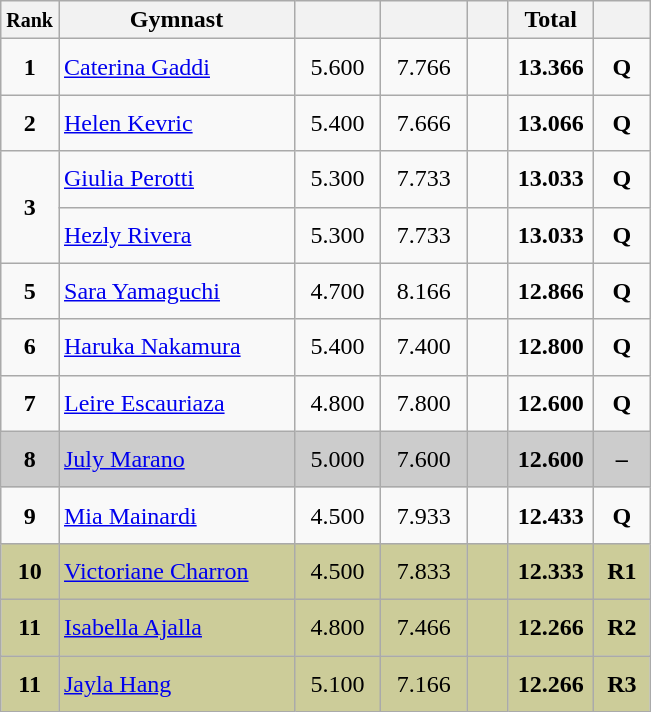<table style="text-align:center;" class="wikitable sortable">
<tr>
<th scope="col" style="width:15px;"><small>Rank</small></th>
<th scope="col" style="width:150px;">Gymnast</th>
<th scope="col" style="width:50px;"><small></small></th>
<th scope="col" style="width:50px;"><small></small></th>
<th scope="col" style="width:20px;"><small></small></th>
<th scope="col" style="width:50px;">Total</th>
<th scope="col" style="width:30px;"><small></small></th>
</tr>
<tr>
<td scope="row" style="text-align:center"><strong>1</strong></td>
<td style="height:30px; text-align:left;"> <a href='#'>Caterina Gaddi</a></td>
<td>5.600</td>
<td>7.766</td>
<td></td>
<td><strong>13.366</strong></td>
<td><strong>Q</strong></td>
</tr>
<tr>
<td scope="row" style="text-align:center"><strong>2</strong></td>
<td style="height:30px; text-align:left;"> <a href='#'>Helen Kevric</a></td>
<td>5.400</td>
<td>7.666</td>
<td></td>
<td><strong>13.066</strong></td>
<td><strong>Q</strong></td>
</tr>
<tr>
<td rowspan="2" scope="row" style="text-align:center"><strong>3</strong></td>
<td style="height:30px; text-align:left;"> <a href='#'>Giulia Perotti</a></td>
<td>5.300</td>
<td>7.733</td>
<td></td>
<td><strong>13.033</strong></td>
<td><strong>Q</strong></td>
</tr>
<tr>
<td style="height:30px; text-align:left;"> <a href='#'>Hezly Rivera</a></td>
<td>5.300</td>
<td>7.733</td>
<td></td>
<td><strong>13.033</strong></td>
<td><strong>Q</strong></td>
</tr>
<tr>
<td scope="row" style="text-align:center"><strong>5</strong></td>
<td style="height:30px; text-align:left;"> <a href='#'>Sara Yamaguchi</a></td>
<td>4.700</td>
<td>8.166</td>
<td></td>
<td><strong>12.866</strong></td>
<td><strong>Q</strong></td>
</tr>
<tr>
<td scope="row" style="text-align:center"><strong>6</strong></td>
<td style="height:30px; text-align:left;"> <a href='#'>Haruka Nakamura</a></td>
<td>5.400</td>
<td>7.400</td>
<td></td>
<td><strong>12.800</strong></td>
<td><strong>Q</strong></td>
</tr>
<tr>
<td scope="row" style="text-align:center"><strong>7</strong></td>
<td style="height:30px; text-align:left;"> <a href='#'>Leire Escauriaza</a></td>
<td>4.800</td>
<td>7.800</td>
<td></td>
<td><strong>12.600</strong></td>
<td><strong>Q</strong></td>
</tr>
<tr style="background:#cccccc;">
<td scope="row" style="text-align:center"><strong>8</strong></td>
<td style="height:30px; text-align:left;"> <a href='#'>July Marano</a></td>
<td>5.000</td>
<td>7.600</td>
<td></td>
<td><strong>12.600</strong></td>
<td><strong>–</strong></td>
</tr>
<tr>
<td scope="row" style="text-align:center"><strong>9</strong></td>
<td style="height:30px; text-align:left;"> <a href='#'>Mia Mainardi</a></td>
<td>4.500</td>
<td>7.933</td>
<td></td>
<td><strong>12.433</strong></td>
<td><strong>Q</strong></td>
</tr>
<tr style="background:#cccc99;">
<td scope="row" style="text-align:center"><strong>10</strong></td>
<td style="height:30px; text-align:left;"> <a href='#'>Victoriane Charron</a></td>
<td>4.500</td>
<td>7.833</td>
<td></td>
<td><strong>12.333</strong></td>
<td><strong>R1</strong></td>
</tr>
<tr style="background:#cccc99;">
<td scope="row" style="text-align:center"><strong>11</strong></td>
<td style="height:30px; text-align:left;"> <a href='#'>Isabella Ajalla</a></td>
<td>4.800</td>
<td>7.466</td>
<td></td>
<td><strong>12.266</strong></td>
<td><strong>R2</strong></td>
</tr>
<tr style="background:#cccc99;">
<td scope="row" style="text-align:center"><strong>11</strong></td>
<td style="height:30px; text-align:left;"> <a href='#'>Jayla Hang</a></td>
<td>5.100</td>
<td>7.166</td>
<td></td>
<td><strong>12.266</strong></td>
<td><strong>R3</strong></td>
</tr>
</table>
